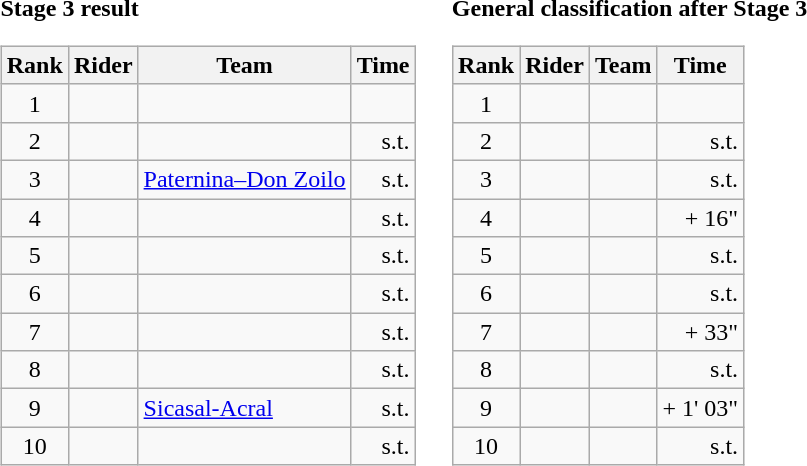<table>
<tr>
<td><strong>Stage 3 result</strong><br><table class="wikitable">
<tr>
<th scope="col">Rank</th>
<th scope="col">Rider</th>
<th scope="col">Team</th>
<th scope="col">Time</th>
</tr>
<tr>
<td style="text-align:center;">1</td>
<td></td>
<td></td>
<td style="text-align:right;"></td>
</tr>
<tr>
<td style="text-align:center;">2</td>
<td></td>
<td></td>
<td style="text-align:right;">s.t.</td>
</tr>
<tr>
<td style="text-align:center;">3</td>
<td></td>
<td><a href='#'>Paternina–Don Zoilo</a></td>
<td style="text-align:right;">s.t.</td>
</tr>
<tr>
<td style="text-align:center;">4</td>
<td></td>
<td></td>
<td style="text-align:right;">s.t.</td>
</tr>
<tr>
<td style="text-align:center;">5</td>
<td></td>
<td></td>
<td style="text-align:right;">s.t.</td>
</tr>
<tr>
<td style="text-align:center;">6</td>
<td></td>
<td></td>
<td style="text-align:right;">s.t.</td>
</tr>
<tr>
<td style="text-align:center;">7</td>
<td></td>
<td></td>
<td style="text-align:right;">s.t.</td>
</tr>
<tr>
<td style="text-align:center;">8</td>
<td></td>
<td></td>
<td style="text-align:right;">s.t.</td>
</tr>
<tr>
<td style="text-align:center;">9</td>
<td></td>
<td><a href='#'>Sicasal-Acral</a></td>
<td style="text-align:right;">s.t.</td>
</tr>
<tr>
<td style="text-align:center;">10</td>
<td></td>
<td></td>
<td style="text-align:right;">s.t.</td>
</tr>
</table>
</td>
<td></td>
<td><strong>General classification after Stage 3</strong><br><table class="wikitable">
<tr>
<th scope="col">Rank</th>
<th scope="col">Rider</th>
<th scope="col">Team</th>
<th scope="col">Time</th>
</tr>
<tr>
<td style="text-align:center;">1</td>
<td></td>
<td></td>
<td style="text-align:right;"></td>
</tr>
<tr>
<td style="text-align:center;">2</td>
<td></td>
<td></td>
<td style="text-align:right;">s.t.</td>
</tr>
<tr>
<td style="text-align:center;">3</td>
<td></td>
<td></td>
<td style="text-align:right;">s.t.</td>
</tr>
<tr>
<td style="text-align:center;">4</td>
<td></td>
<td></td>
<td style="text-align:right;">+ 16"</td>
</tr>
<tr>
<td style="text-align:center;">5</td>
<td></td>
<td></td>
<td style="text-align:right;">s.t.</td>
</tr>
<tr>
<td style="text-align:center;">6</td>
<td></td>
<td></td>
<td style="text-align:right;">s.t.</td>
</tr>
<tr>
<td style="text-align:center;">7</td>
<td></td>
<td></td>
<td style="text-align:right;">+ 33"</td>
</tr>
<tr>
<td style="text-align:center;">8</td>
<td></td>
<td></td>
<td style="text-align:right;">s.t.</td>
</tr>
<tr>
<td style="text-align:center;">9</td>
<td></td>
<td></td>
<td style="text-align:right;">+ 1' 03"</td>
</tr>
<tr>
<td style="text-align:center;">10</td>
<td></td>
<td></td>
<td style="text-align:right;">s.t.</td>
</tr>
</table>
</td>
</tr>
</table>
